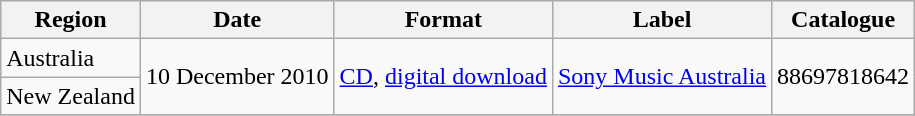<table class="wikitable">
<tr>
<th>Region</th>
<th>Date</th>
<th>Format</th>
<th>Label</th>
<th>Catalogue</th>
</tr>
<tr>
<td>Australia</td>
<td rowspan=2>10 December 2010</td>
<td rowspan=2><a href='#'>CD</a>, <a href='#'>digital download</a></td>
<td rowspan=2><a href='#'>Sony Music Australia</a></td>
<td rowspan=2>88697818642</td>
</tr>
<tr>
<td>New Zealand</td>
</tr>
<tr>
</tr>
</table>
